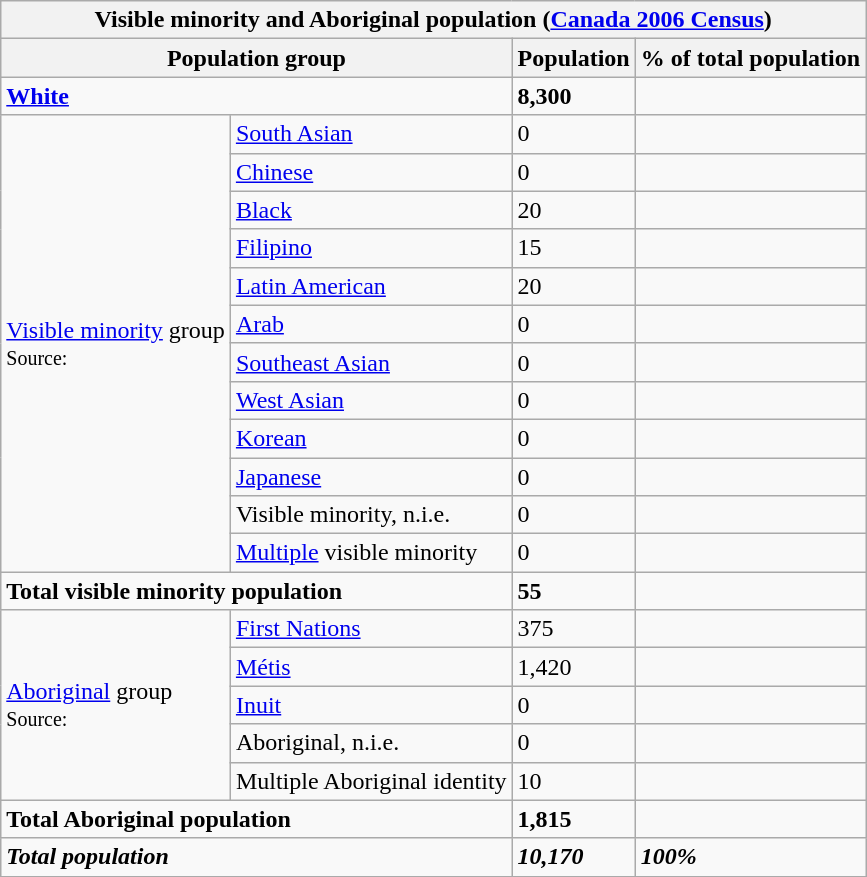<table class="wikitable">
<tr>
<th colspan=4>Visible minority and Aboriginal population (<a href='#'>Canada 2006 Census</a>)</th>
</tr>
<tr>
<th colspan=2>Population group</th>
<th>Population</th>
<th>% of total population</th>
</tr>
<tr>
<td colspan=2><strong><a href='#'>White</a></strong></td>
<td><strong>8,300</strong></td>
<td><strong></strong></td>
</tr>
<tr>
<td rowspan=12><a href='#'>Visible minority</a> group<br><small>Source:</small></td>
<td><a href='#'>South Asian</a></td>
<td>0</td>
<td></td>
</tr>
<tr>
<td><a href='#'>Chinese</a></td>
<td>0</td>
<td></td>
</tr>
<tr>
<td><a href='#'>Black</a></td>
<td>20</td>
<td></td>
</tr>
<tr>
<td><a href='#'>Filipino</a></td>
<td>15</td>
<td></td>
</tr>
<tr>
<td><a href='#'>Latin American</a></td>
<td>20</td>
<td></td>
</tr>
<tr>
<td><a href='#'>Arab</a></td>
<td>0</td>
<td></td>
</tr>
<tr>
<td><a href='#'>Southeast Asian</a></td>
<td>0</td>
<td></td>
</tr>
<tr>
<td><a href='#'>West Asian</a></td>
<td>0</td>
<td></td>
</tr>
<tr>
<td><a href='#'>Korean</a></td>
<td>0</td>
<td></td>
</tr>
<tr>
<td><a href='#'>Japanese</a></td>
<td>0</td>
<td></td>
</tr>
<tr>
<td>Visible minority, n.i.e.</td>
<td>0</td>
<td></td>
</tr>
<tr>
<td><a href='#'>Multiple</a> visible minority</td>
<td>0</td>
<td></td>
</tr>
<tr>
<td colspan=2><strong>Total visible minority population</strong></td>
<td><strong>55</strong></td>
<td><strong></strong></td>
</tr>
<tr>
<td rowspan=5><a href='#'>Aboriginal</a> group<br><small>Source:</small></td>
<td><a href='#'>First Nations</a></td>
<td>375</td>
<td></td>
</tr>
<tr>
<td><a href='#'>Métis</a></td>
<td>1,420</td>
<td></td>
</tr>
<tr>
<td><a href='#'>Inuit</a></td>
<td>0</td>
<td></td>
</tr>
<tr>
<td>Aboriginal, n.i.e.</td>
<td>0</td>
<td></td>
</tr>
<tr>
<td>Multiple Aboriginal identity</td>
<td>10</td>
<td></td>
</tr>
<tr>
<td colspan=2><strong>Total Aboriginal population</strong></td>
<td><strong>1,815</strong></td>
<td><strong></strong></td>
</tr>
<tr>
<td colspan=2><strong><em>Total population</em></strong></td>
<td><strong><em>10,170</em></strong></td>
<td><strong><em>100%</em></strong></td>
</tr>
</table>
